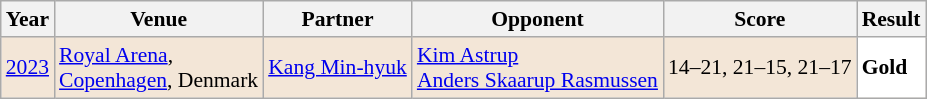<table class="sortable wikitable" style="font-size: 90%;">
<tr>
<th>Year</th>
<th>Venue</th>
<th>Partner</th>
<th>Opponent</th>
<th>Score</th>
<th>Result</th>
</tr>
<tr style="background:#F3E6D7">
<td align="center"><a href='#'>2023</a></td>
<td align="left"><a href='#'>Royal Arena</a>,<br><a href='#'>Copenhagen</a>, Denmark</td>
<td align="left"> <a href='#'>Kang Min-hyuk</a></td>
<td align="left"> <a href='#'>Kim Astrup</a><br> <a href='#'>Anders Skaarup Rasmussen</a></td>
<td align="left">14–21, 21–15, 21–17</td>
<td style="text-align:left; background:white"> <strong>Gold</strong></td>
</tr>
</table>
